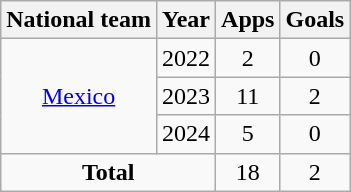<table class="wikitable" style="text-align: center;">
<tr>
<th>National team</th>
<th>Year</th>
<th>Apps</th>
<th>Goals</th>
</tr>
<tr>
<td rowspan="3"><a href='#'>Mexico</a></td>
<td>2022</td>
<td>2</td>
<td>0</td>
</tr>
<tr>
<td>2023</td>
<td>11</td>
<td>2</td>
</tr>
<tr>
<td>2024</td>
<td>5</td>
<td>0</td>
</tr>
<tr>
<td colspan="2"><strong>Total</strong></td>
<td>18</td>
<td>2</td>
</tr>
</table>
